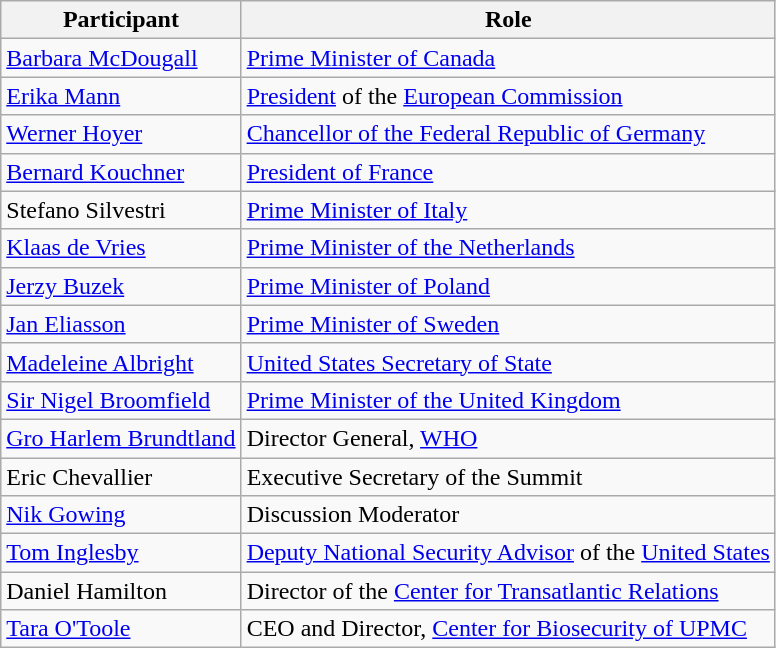<table class="wikitable">
<tr>
<th>Participant</th>
<th>Role</th>
</tr>
<tr>
<td><a href='#'>Barbara McDougall</a></td>
<td><a href='#'>Prime Minister of Canada</a></td>
</tr>
<tr>
<td><a href='#'>Erika Mann</a></td>
<td><a href='#'>President</a> of the <a href='#'>European Commission</a></td>
</tr>
<tr>
<td><a href='#'>Werner Hoyer</a></td>
<td><a href='#'>Chancellor of the Federal Republic of Germany</a></td>
</tr>
<tr>
<td><a href='#'>Bernard Kouchner</a></td>
<td><a href='#'>President of France</a></td>
</tr>
<tr>
<td>Stefano Silvestri</td>
<td><a href='#'>Prime Minister of Italy</a></td>
</tr>
<tr>
<td><a href='#'>Klaas de Vries</a></td>
<td><a href='#'>Prime Minister of the Netherlands</a></td>
</tr>
<tr>
<td><a href='#'>Jerzy Buzek</a></td>
<td><a href='#'>Prime Minister of Poland</a></td>
</tr>
<tr>
<td><a href='#'>Jan Eliasson</a></td>
<td><a href='#'>Prime Minister of Sweden</a></td>
</tr>
<tr>
<td><a href='#'>Madeleine Albright</a></td>
<td><a href='#'>United States Secretary of State</a></td>
</tr>
<tr>
<td><a href='#'>Sir Nigel Broomfield</a></td>
<td><a href='#'>Prime Minister of the United Kingdom</a></td>
</tr>
<tr>
<td><a href='#'>Gro Harlem Brundtland</a></td>
<td>Director General, <a href='#'>WHO</a></td>
</tr>
<tr>
<td>Eric Chevallier</td>
<td>Executive Secretary of the Summit</td>
</tr>
<tr>
<td><a href='#'>Nik Gowing</a></td>
<td>Discussion Moderator</td>
</tr>
<tr>
<td><a href='#'>Tom Inglesby</a></td>
<td><a href='#'>Deputy National Security Advisor</a> of the <a href='#'>United States</a></td>
</tr>
<tr>
<td>Daniel Hamilton</td>
<td>Director of the <a href='#'>Center for Transatlantic Relations</a></td>
</tr>
<tr>
<td><a href='#'>Tara O'Toole</a></td>
<td>CEO and Director, <a href='#'>Center for Biosecurity of UPMC</a></td>
</tr>
</table>
